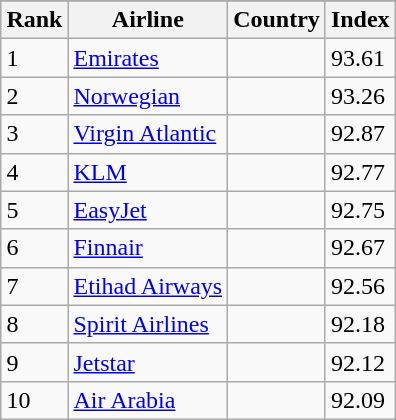<table class="wikitable" style="margin:1em auto;">
<tr>
</tr>
<tr>
<th>Rank</th>
<th>Airline</th>
<th>Country</th>
<th>Index</th>
</tr>
<tr>
<td>1</td>
<td><a href='#'>Emirates</a></td>
<td></td>
<td>93.61</td>
</tr>
<tr>
<td>2</td>
<td><a href='#'>Norwegian</a></td>
<td></td>
<td>93.26</td>
</tr>
<tr>
<td>3</td>
<td><a href='#'>Virgin Atlantic</a></td>
<td></td>
<td>92.87</td>
</tr>
<tr>
<td>4</td>
<td><a href='#'>KLM</a></td>
<td></td>
<td>92.77</td>
</tr>
<tr>
<td>5</td>
<td><a href='#'>EasyJet</a></td>
<td></td>
<td>92.75</td>
</tr>
<tr>
<td>6</td>
<td><a href='#'>Finnair</a></td>
<td></td>
<td>92.67</td>
</tr>
<tr>
<td>7</td>
<td><a href='#'>Etihad Airways</a></td>
<td></td>
<td>92.56</td>
</tr>
<tr>
<td>8</td>
<td><a href='#'>Spirit Airlines</a></td>
<td></td>
<td>92.18</td>
</tr>
<tr>
<td>9</td>
<td><a href='#'>Jetstar</a></td>
<td></td>
<td>92.12</td>
</tr>
<tr>
<td>10</td>
<td><a href='#'>Air Arabia</a></td>
<td></td>
<td>92.09</td>
</tr>
</table>
